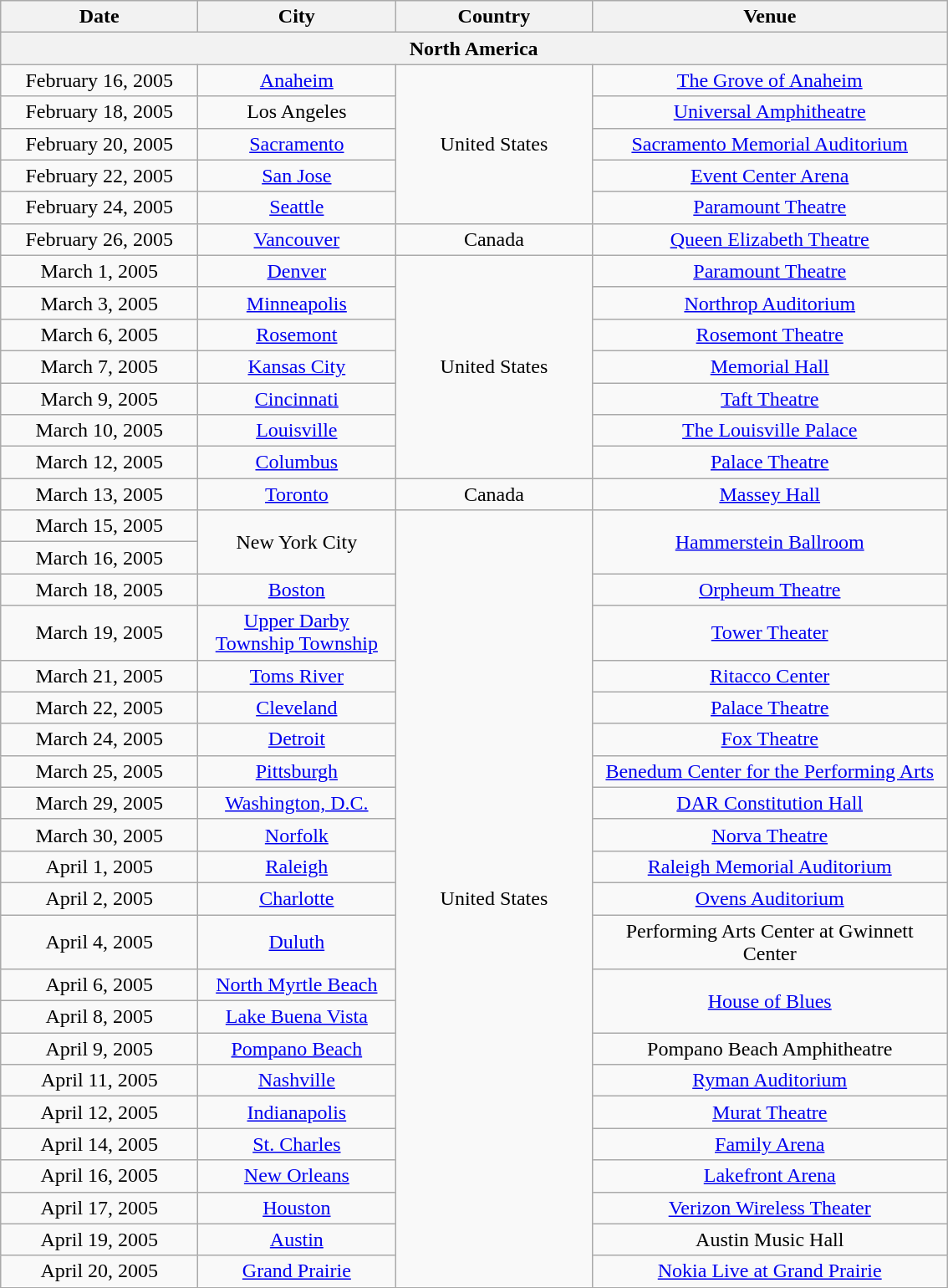<table class="wikitable" style="text-align:center;">
<tr>
<th style="width:150px;">Date</th>
<th style="width:150px;">City</th>
<th style="width:150px;">Country</th>
<th style="width:275px;">Venue</th>
</tr>
<tr>
<th colspan="6">North America</th>
</tr>
<tr>
<td>February 16, 2005</td>
<td><a href='#'>Anaheim</a></td>
<td rowspan="5">United States</td>
<td><a href='#'>The Grove of Anaheim</a></td>
</tr>
<tr>
<td>February 18, 2005</td>
<td>Los Angeles</td>
<td><a href='#'>Universal Amphitheatre</a></td>
</tr>
<tr>
<td>February 20, 2005</td>
<td><a href='#'>Sacramento</a></td>
<td><a href='#'>Sacramento Memorial Auditorium</a></td>
</tr>
<tr>
<td>February 22, 2005</td>
<td><a href='#'>San Jose</a></td>
<td><a href='#'>Event Center Arena</a></td>
</tr>
<tr>
<td>February 24, 2005</td>
<td><a href='#'>Seattle</a></td>
<td><a href='#'>Paramount Theatre</a></td>
</tr>
<tr>
<td>February 26, 2005</td>
<td><a href='#'>Vancouver</a></td>
<td>Canada</td>
<td><a href='#'>Queen Elizabeth Theatre</a></td>
</tr>
<tr>
<td>March 1, 2005</td>
<td><a href='#'>Denver</a></td>
<td rowspan="7">United States</td>
<td><a href='#'>Paramount Theatre</a></td>
</tr>
<tr>
<td>March 3, 2005</td>
<td><a href='#'>Minneapolis</a></td>
<td><a href='#'>Northrop Auditorium</a></td>
</tr>
<tr>
<td>March 6, 2005</td>
<td><a href='#'>Rosemont</a></td>
<td><a href='#'>Rosemont Theatre</a></td>
</tr>
<tr>
<td>March 7, 2005</td>
<td><a href='#'>Kansas City</a></td>
<td><a href='#'>Memorial Hall</a></td>
</tr>
<tr>
<td>March 9, 2005</td>
<td><a href='#'>Cincinnati</a></td>
<td><a href='#'>Taft Theatre</a></td>
</tr>
<tr>
<td>March 10, 2005</td>
<td><a href='#'>Louisville</a></td>
<td><a href='#'>The Louisville Palace</a></td>
</tr>
<tr>
<td>March 12, 2005</td>
<td><a href='#'>Columbus</a></td>
<td><a href='#'>Palace Theatre</a></td>
</tr>
<tr>
<td>March 13, 2005</td>
<td><a href='#'>Toronto</a></td>
<td>Canada</td>
<td><a href='#'>Massey Hall</a></td>
</tr>
<tr>
<td>March 15, 2005</td>
<td rowspan="2">New York City</td>
<td rowspan="23">United States</td>
<td rowspan="2"><a href='#'>Hammerstein Ballroom</a></td>
</tr>
<tr>
<td>March 16, 2005</td>
</tr>
<tr>
<td>March 18, 2005</td>
<td><a href='#'>Boston</a></td>
<td><a href='#'>Orpheum Theatre</a></td>
</tr>
<tr>
<td>March 19, 2005</td>
<td><a href='#'>Upper Darby Township Township</a></td>
<td><a href='#'>Tower Theater</a></td>
</tr>
<tr>
<td>March 21, 2005</td>
<td><a href='#'>Toms River</a></td>
<td><a href='#'>Ritacco Center</a></td>
</tr>
<tr>
<td>March 22, 2005</td>
<td><a href='#'>Cleveland</a></td>
<td><a href='#'>Palace Theatre</a></td>
</tr>
<tr>
<td>March 24, 2005</td>
<td><a href='#'>Detroit</a></td>
<td><a href='#'>Fox Theatre</a></td>
</tr>
<tr>
<td>March 25, 2005</td>
<td><a href='#'>Pittsburgh</a></td>
<td><a href='#'>Benedum Center for the Performing Arts</a></td>
</tr>
<tr>
<td>March 29, 2005</td>
<td><a href='#'>Washington, D.C.</a></td>
<td><a href='#'>DAR Constitution Hall</a></td>
</tr>
<tr>
<td>March 30, 2005</td>
<td><a href='#'>Norfolk</a></td>
<td><a href='#'>Norva Theatre</a></td>
</tr>
<tr>
<td>April 1, 2005</td>
<td><a href='#'>Raleigh</a></td>
<td><a href='#'>Raleigh Memorial Auditorium</a></td>
</tr>
<tr>
<td>April 2, 2005</td>
<td><a href='#'>Charlotte</a></td>
<td><a href='#'>Ovens Auditorium</a></td>
</tr>
<tr>
<td>April 4, 2005</td>
<td><a href='#'>Duluth</a></td>
<td>Performing Arts Center at Gwinnett Center</td>
</tr>
<tr>
<td>April 6, 2005</td>
<td><a href='#'>North Myrtle Beach</a></td>
<td rowspan="2"><a href='#'>House of Blues</a></td>
</tr>
<tr>
<td>April 8, 2005</td>
<td><a href='#'>Lake Buena Vista</a></td>
</tr>
<tr>
<td>April 9, 2005</td>
<td><a href='#'>Pompano Beach</a></td>
<td>Pompano Beach Amphitheatre</td>
</tr>
<tr>
<td>April 11, 2005</td>
<td><a href='#'>Nashville</a></td>
<td><a href='#'>Ryman Auditorium</a></td>
</tr>
<tr>
<td>April 12, 2005</td>
<td><a href='#'>Indianapolis</a></td>
<td><a href='#'>Murat Theatre</a></td>
</tr>
<tr>
<td>April 14, 2005</td>
<td><a href='#'>St. Charles</a></td>
<td><a href='#'>Family Arena</a></td>
</tr>
<tr>
<td>April 16, 2005</td>
<td><a href='#'>New Orleans</a></td>
<td><a href='#'>Lakefront Arena</a></td>
</tr>
<tr>
<td>April 17, 2005</td>
<td><a href='#'>Houston</a></td>
<td><a href='#'>Verizon Wireless Theater</a></td>
</tr>
<tr>
<td>April 19, 2005</td>
<td><a href='#'>Austin</a></td>
<td>Austin Music Hall</td>
</tr>
<tr>
<td>April 20, 2005</td>
<td><a href='#'>Grand Prairie</a></td>
<td><a href='#'>Nokia Live at Grand Prairie</a></td>
</tr>
<tr>
</tr>
</table>
